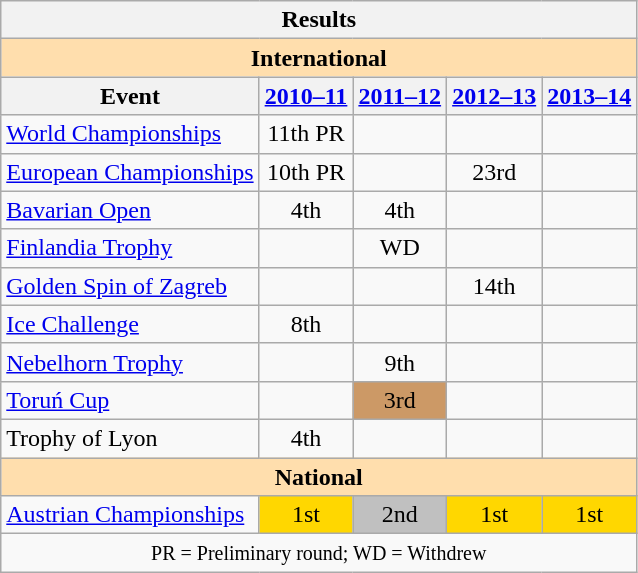<table class="wikitable" style="text-align:center">
<tr>
<th colspan=5 align=center><strong>Results</strong></th>
</tr>
<tr>
<th style="background-color: #ffdead; " colspan=5 align=center><strong>International</strong></th>
</tr>
<tr>
<th>Event</th>
<th><a href='#'>2010–11</a></th>
<th><a href='#'>2011–12</a></th>
<th><a href='#'>2012–13</a></th>
<th><a href='#'>2013–14</a></th>
</tr>
<tr>
<td align=left><a href='#'>World Championships</a></td>
<td>11th PR</td>
<td></td>
<td></td>
<td></td>
</tr>
<tr>
<td align=left><a href='#'>European Championships</a></td>
<td>10th PR</td>
<td></td>
<td>23rd</td>
<td></td>
</tr>
<tr>
<td align=left><a href='#'>Bavarian Open</a></td>
<td>4th</td>
<td>4th</td>
<td></td>
<td></td>
</tr>
<tr>
<td align=left><a href='#'>Finlandia Trophy</a></td>
<td></td>
<td>WD</td>
<td></td>
<td></td>
</tr>
<tr>
<td align=left><a href='#'>Golden Spin of Zagreb</a></td>
<td></td>
<td></td>
<td>14th</td>
<td></td>
</tr>
<tr>
<td align=left><a href='#'>Ice Challenge</a></td>
<td>8th</td>
<td></td>
<td></td>
<td></td>
</tr>
<tr>
<td align=left><a href='#'>Nebelhorn Trophy</a></td>
<td></td>
<td>9th</td>
<td></td>
<td></td>
</tr>
<tr>
<td align=left><a href='#'>Toruń Cup</a></td>
<td></td>
<td bgcolor=cc9966>3rd</td>
<td></td>
<td></td>
</tr>
<tr>
<td align=left>Trophy of Lyon</td>
<td>4th</td>
<td></td>
<td></td>
<td></td>
</tr>
<tr>
<th style="background-color: #ffdead; " colspan=5 align=center><strong>National</strong></th>
</tr>
<tr>
<td align=left><a href='#'>Austrian Championships</a></td>
<td bgcolor=gold>1st</td>
<td bgcolor=silver>2nd</td>
<td bgcolor=gold>1st</td>
<td bgcolor=gold>1st</td>
</tr>
<tr>
<td colspan=5 align=center><small> PR = Preliminary round; WD = Withdrew </small></td>
</tr>
</table>
